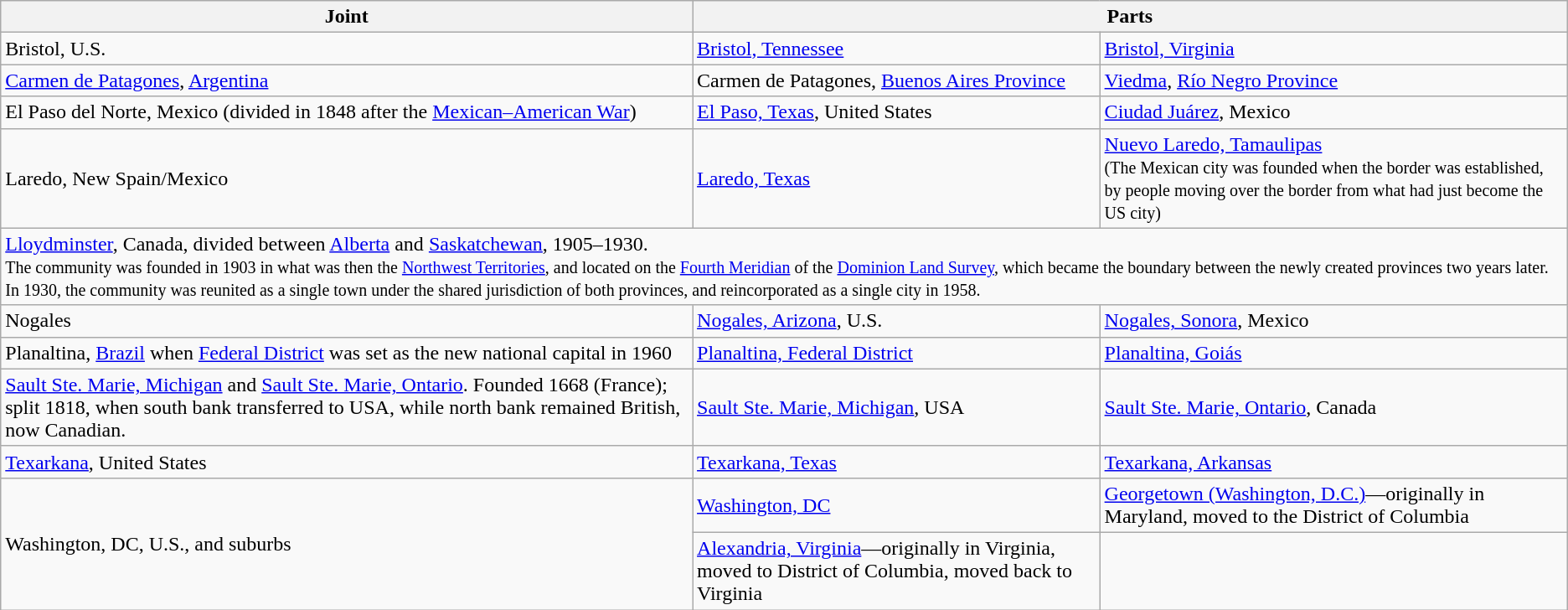<table class=wikitable>
<tr>
<th>Joint</th>
<th colspan=2>Parts</th>
</tr>
<tr>
<td>Bristol, U.S.</td>
<td><a href='#'>Bristol, Tennessee</a></td>
<td><a href='#'>Bristol, Virginia</a></td>
</tr>
<tr>
<td><a href='#'>Carmen de Patagones</a>, <a href='#'>Argentina</a></td>
<td>Carmen de Patagones, <a href='#'>Buenos Aires Province</a></td>
<td><a href='#'>Viedma</a>, <a href='#'>Río Negro Province</a></td>
</tr>
<tr>
<td>El Paso del Norte, Mexico (divided in 1848 after the <a href='#'>Mexican–American War</a>)</td>
<td><a href='#'>El Paso, Texas</a>, United States</td>
<td><a href='#'>Ciudad Juárez</a>, Mexico</td>
</tr>
<tr>
<td>Laredo, New Spain/Mexico</td>
<td><a href='#'>Laredo, Texas</a></td>
<td><a href='#'>Nuevo Laredo, Tamaulipas</a><br><small>(The Mexican city was founded when the border was established, by people moving over the border from what had just become the US city)</small></td>
</tr>
<tr>
<td colspan=3><a href='#'>Lloydminster</a>, Canada, divided between <a href='#'>Alberta</a> and <a href='#'>Saskatchewan</a>, 1905–1930.<br><small>The community was founded in 1903 in what was then the <a href='#'>Northwest Territories</a>, and located on the <a href='#'>Fourth Meridian</a> of the <a href='#'>Dominion Land Survey</a>, which became the boundary between the newly created provinces two years later. In 1930, the community was reunited as a single town under the shared jurisdiction of both provinces, and reincorporated as a single city in 1958.</small></td>
</tr>
<tr>
<td>Nogales</td>
<td><a href='#'>Nogales, Arizona</a>, U.S.</td>
<td><a href='#'>Nogales, Sonora</a>, Mexico</td>
</tr>
<tr>
<td>Planaltina, <a href='#'>Brazil</a> when <a href='#'>Federal District</a> was set as the new national capital in 1960</td>
<td><a href='#'>Planaltina, Federal District</a></td>
<td><a href='#'>Planaltina, Goiás</a></td>
</tr>
<tr>
<td><a href='#'>Sault Ste. Marie, Michigan</a> and <a href='#'>Sault Ste. Marie, Ontario</a>. Founded 1668 (France); split 1818, when south bank transferred to USA, while north bank remained British, now Canadian.</td>
<td><a href='#'>Sault Ste. Marie, Michigan</a>, USA</td>
<td><a href='#'>Sault Ste. Marie, Ontario</a>, Canada</td>
</tr>
<tr>
<td><a href='#'>Texarkana</a>, United States</td>
<td><a href='#'>Texarkana, Texas</a></td>
<td><a href='#'>Texarkana, Arkansas</a></td>
</tr>
<tr>
<td rowspan=2>Washington, DC, U.S., and suburbs</td>
<td><a href='#'>Washington, DC</a></td>
<td><a href='#'>Georgetown (Washington, D.C.)</a>—originally in Maryland, moved to the District of Columbia</td>
</tr>
<tr>
<td><a href='#'>Alexandria, Virginia</a>—originally in Virginia, moved to District of Columbia, moved back to Virginia</td>
<td></td>
</tr>
</table>
